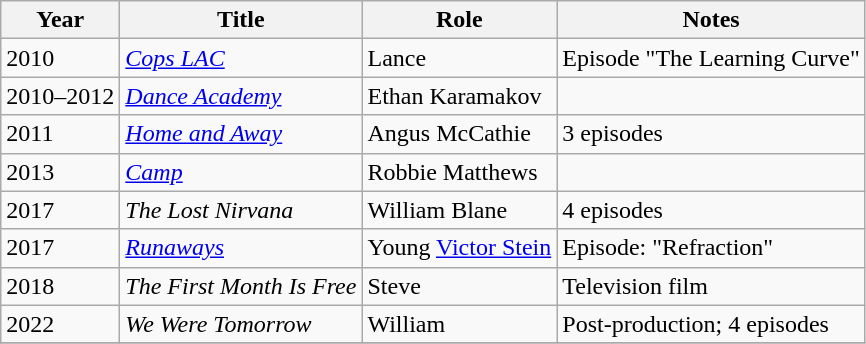<table class="wikitable sortable">
<tr>
<th>Year</th>
<th>Title</th>
<th>Role</th>
<th class="unsortable">Notes</th>
</tr>
<tr>
<td>2010</td>
<td><em><a href='#'>Cops LAC</a></em></td>
<td>Lance</td>
<td>Episode "The Learning Curve"</td>
</tr>
<tr>
<td>2010–2012</td>
<td><em><a href='#'>Dance Academy</a></em></td>
<td>Ethan Karamakov</td>
<td></td>
</tr>
<tr>
<td>2011</td>
<td><em><a href='#'>Home and Away</a></em></td>
<td>Angus McCathie</td>
<td>3 episodes</td>
</tr>
<tr>
<td>2013</td>
<td><em><a href='#'>Camp</a></em></td>
<td>Robbie Matthews</td>
<td></td>
</tr>
<tr>
<td>2017</td>
<td><em>The Lost Nirvana</em></td>
<td>William Blane</td>
<td>4 episodes</td>
</tr>
<tr>
<td>2017</td>
<td><em><a href='#'>Runaways</a></em></td>
<td>Young <a href='#'>Victor Stein</a></td>
<td>Episode: "Refraction"</td>
</tr>
<tr>
<td>2018</td>
<td><em>The First Month Is Free</em></td>
<td>Steve</td>
<td>Television film</td>
</tr>
<tr>
<td>2022</td>
<td><em>We Were Tomorrow</em></td>
<td>William</td>
<td>Post-production; 4 episodes</td>
</tr>
<tr>
</tr>
</table>
